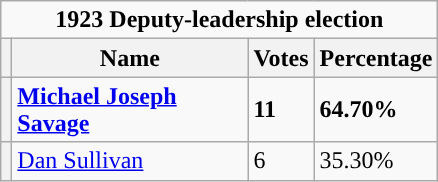<table class="wikitable">
<tr>
<td colspan=4 style="text-align:center;"><strong>1923 Deputy-leadership election</strong></td>
</tr>
<tr>
<th></th>
<th>Name</th>
<th>Votes</th>
<th>Percentage</th>
</tr>
<tr>
<th style="background-color: "></th>
<td width="150"><strong><a href='#'>Michael Joseph Savage</a></strong></td>
<td><strong>11</strong></td>
<td><strong>64.70%</strong></td>
</tr>
<tr>
<th style="background-color: "></th>
<td><a href='#'>Dan Sullivan</a></td>
<td>6</td>
<td>35.30%</td>
</tr>
</table>
